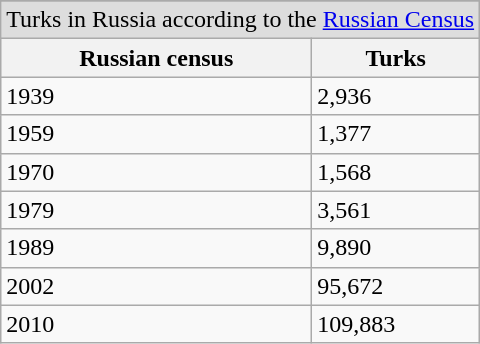<table class="wikitable sortable">
<tr>
</tr>
<tr bgcolor=#DDDDDD>
<td colspan=8 align="center">Turks in Russia according to the <a href='#'>Russian Census</a></td>
</tr>
<tr bgcolor=#f0f0f0 align="center">
<th>Russian census</th>
<th>Turks</th>
</tr>
<tr>
<td>1939</td>
<td>2,936</td>
</tr>
<tr>
<td>1959</td>
<td>1,377</td>
</tr>
<tr>
<td>1970</td>
<td>1,568</td>
</tr>
<tr>
<td>1979</td>
<td>3,561</td>
</tr>
<tr>
<td>1989</td>
<td>9,890</td>
</tr>
<tr>
<td>2002</td>
<td>95,672</td>
</tr>
<tr>
<td>2010</td>
<td>109,883</td>
</tr>
</table>
